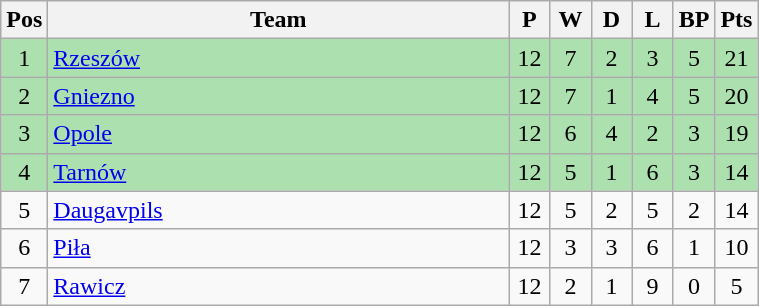<table class="wikitable" style="font-size: 100%">
<tr>
<th width=20>Pos</th>
<th width=300>Team</th>
<th width=20>P</th>
<th width=20>W</th>
<th width=20>D</th>
<th width=20>L</th>
<th width=20>BP</th>
<th width=20>Pts</th>
</tr>
<tr align=center style="background:#ACE1AF;">
<td>1</td>
<td align="left"><a href='#'>Rzeszów</a></td>
<td>12</td>
<td>7</td>
<td>2</td>
<td>3</td>
<td>5</td>
<td>21</td>
</tr>
<tr align=center style="background:#ACE1AF;">
<td>2</td>
<td align="left"><a href='#'>Gniezno</a></td>
<td>12</td>
<td>7</td>
<td>1</td>
<td>4</td>
<td>5</td>
<td>20</td>
</tr>
<tr align=center style="background:#ACE1AF;">
<td>3</td>
<td align="left"><a href='#'>Opole</a></td>
<td>12</td>
<td>6</td>
<td>4</td>
<td>2</td>
<td>3</td>
<td>19</td>
</tr>
<tr align=center style="background:#ACE1AF;">
<td>4</td>
<td align="left"><a href='#'>Tarnów</a></td>
<td>12</td>
<td>5</td>
<td>1</td>
<td>6</td>
<td>3</td>
<td>14</td>
</tr>
<tr align=center>
<td>5</td>
<td align="left"><a href='#'>Daugavpils</a> </td>
<td>12</td>
<td>5</td>
<td>2</td>
<td>5</td>
<td>2</td>
<td>14</td>
</tr>
<tr align=center>
<td>6</td>
<td align="left"><a href='#'>Piła</a></td>
<td>12</td>
<td>3</td>
<td>3</td>
<td>6</td>
<td>1</td>
<td>10</td>
</tr>
<tr align=center>
<td>7</td>
<td align="left"><a href='#'>Rawicz</a></td>
<td>12</td>
<td>2</td>
<td>1</td>
<td>9</td>
<td>0</td>
<td>5</td>
</tr>
</table>
